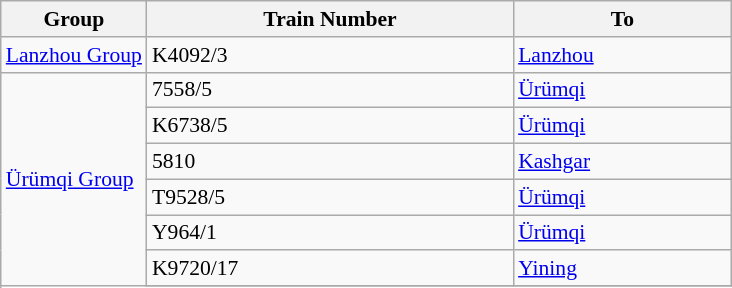<table class="wikitable sortable" style="font-size: 90%">
<tr>
<th width=20%>Group</th>
<th>Train Number</th>
<th>To</th>
</tr>
<tr>
<td><a href='#'>Lanzhou Group</a></td>
<td>K4092/3</td>
<td><a href='#'>Lanzhou</a></td>
</tr>
<tr>
<td rowspan=8><a href='#'>Ürümqi Group</a></td>
<td>7558/5</td>
<td><a href='#'>Ürümqi</a></td>
</tr>
<tr>
<td>K6738/5</td>
<td><a href='#'>Ürümqi</a></td>
</tr>
<tr>
<td>5810</td>
<td><a href='#'>Kashgar</a></td>
</tr>
<tr>
<td>T9528/5</td>
<td><a href='#'>Ürümqi</a></td>
</tr>
<tr>
<td>Y964/1</td>
<td><a href='#'>Ürümqi</a></td>
</tr>
<tr>
<td>K9720/17</td>
<td><a href='#'>Yining</a></td>
</tr>
<tr>
</tr>
</table>
